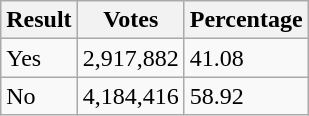<table class="wikitable">
<tr>
<th>Result</th>
<th>Votes</th>
<th>Percentage</th>
</tr>
<tr>
<td>Yes</td>
<td>2,917,882</td>
<td>41.08</td>
</tr>
<tr>
<td>No</td>
<td>4,184,416</td>
<td>58.92</td>
</tr>
</table>
